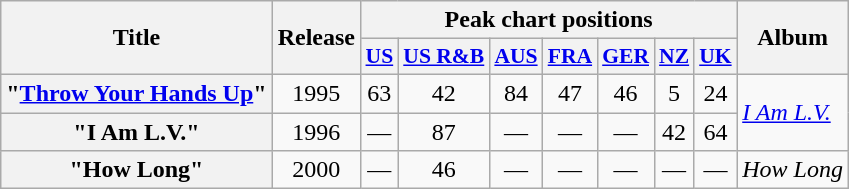<table class="wikitable plainrowheaders" style="text-align:center;">
<tr>
<th rowspan="2">Title</th>
<th rowspan="2">Release</th>
<th colspan="7">Peak chart positions</th>
<th rowspan="2">Album</th>
</tr>
<tr>
<th scope="col" style=font-size:90%;"><a href='#'>US</a><br></th>
<th scope="col" style=font-size:90%;"><a href='#'>US R&B</a><br></th>
<th scope="col" style=font-size:90%;"><a href='#'>AUS</a><br></th>
<th scope="col" style=font-size:90%;"><a href='#'>FRA</a><br></th>
<th scope="col" style=font-size:90%;"><a href='#'>GER</a><br></th>
<th scope="col" style=font-size:90%;"><a href='#'>NZ</a><br></th>
<th scope="col" style=font-size:90%;"><a href='#'>UK</a><br></th>
</tr>
<tr>
<th scope="row">"<a href='#'>Throw Your Hands Up</a>"</th>
<td>1995</td>
<td>63</td>
<td>42</td>
<td>84</td>
<td>47</td>
<td>46</td>
<td>5</td>
<td>24</td>
<td align="left" rowspan="2"><em><a href='#'>I Am L.V.</a></em></td>
</tr>
<tr>
<th scope="row">"I Am L.V."</th>
<td>1996</td>
<td>—</td>
<td>87</td>
<td>—</td>
<td>—</td>
<td>—</td>
<td>42</td>
<td>64</td>
</tr>
<tr>
<th scope="row">"How Long"</th>
<td>2000</td>
<td>—</td>
<td>46</td>
<td>—</td>
<td>—</td>
<td>—</td>
<td>—</td>
<td>—</td>
<td><em>How Long</em></td>
</tr>
</table>
